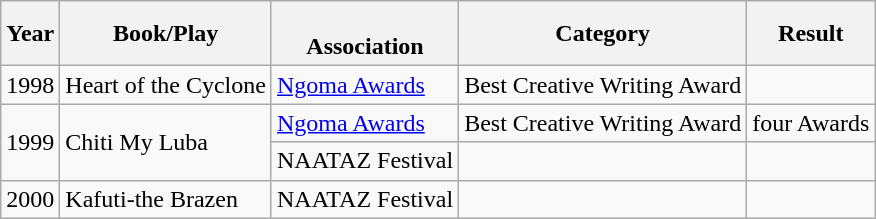<table class="wikitable sortable">
<tr>
<th>Year</th>
<th>Book/Play</th>
<th><br>Association</th>
<th>Category</th>
<th>Result</th>
</tr>
<tr>
<td>1998</td>
<td>Heart of the Cyclone</td>
<td><a href='#'>Ngoma Awards</a></td>
<td>Best Creative Writing Award</td>
<td></td>
</tr>
<tr>
<td rowspan=2>1999</td>
<td rowspan=2>Chiti My Luba</td>
<td><a href='#'>Ngoma Awards</a></td>
<td>Best Creative Writing Award</td>
<td> four Awards</td>
</tr>
<tr>
<td>NAATAZ Festival</td>
<td></td>
<td></td>
</tr>
<tr>
<td>2000</td>
<td>Kafuti-the Brazen</td>
<td>NAATAZ Festival</td>
<td></td>
<td></td>
</tr>
</table>
